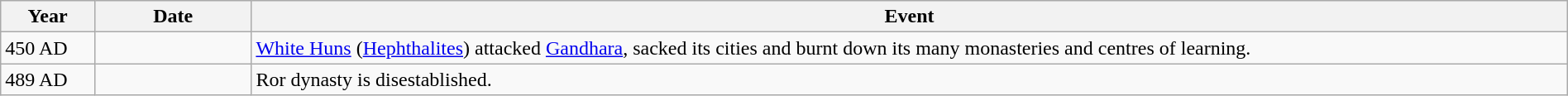<table class="wikitable" style="width:100%">
<tr>
<th style="width:6%">Year</th>
<th style="width:10%">Date</th>
<th>Event</th>
</tr>
<tr>
<td>450 AD</td>
<td></td>
<td><a href='#'>White Huns</a> (<a href='#'>Hephthalites</a>) attacked <a href='#'>Gandhara</a>, sacked its cities and burnt down its many monasteries and centres of learning.</td>
</tr>
<tr>
<td>489 AD</td>
<td></td>
<td>Ror dynasty is disestablished.</td>
</tr>
</table>
